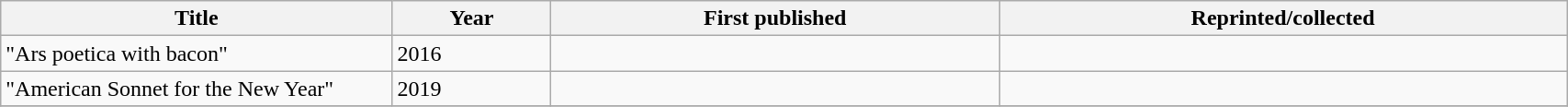<table class='wikitable sortable' width='90%'>
<tr>
<th width=25%>Title</th>
<th>Year</th>
<th>First published</th>
<th>Reprinted/collected</th>
</tr>
<tr>
<td>"Ars poetica with bacon"</td>
<td>2016</td>
<td></td>
<td></td>
</tr>
<tr>
<td>"American Sonnet for the New Year"</td>
<td>2019</td>
<td></td>
<td></td>
</tr>
<tr>
</tr>
</table>
